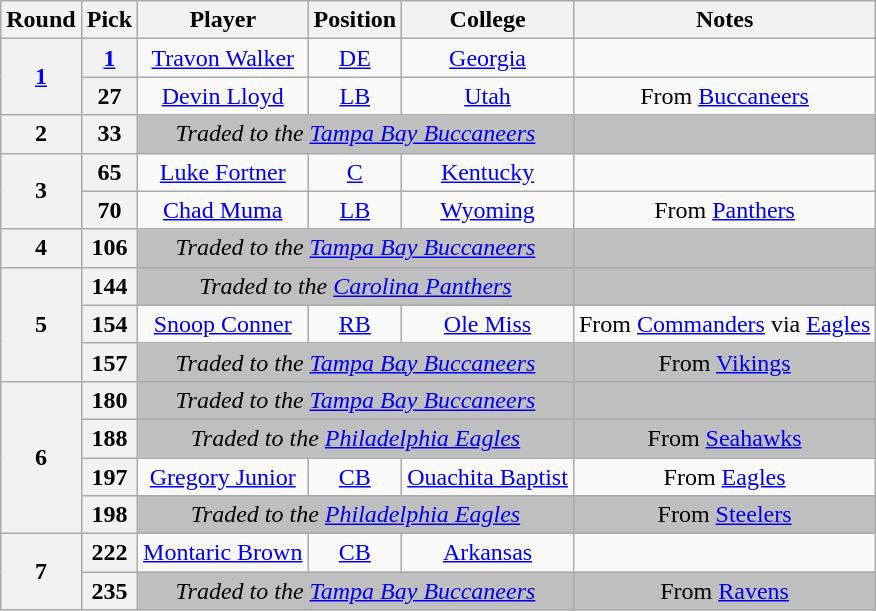<table class="wikitable" style="text-align:center">
<tr>
<th>Round</th>
<th>Pick</th>
<th>Player</th>
<th>Position</th>
<th>College</th>
<th>Notes</th>
</tr>
<tr>
<th rowspan="2"><a href='#'>1</a></th>
<th><a href='#'>1</a></th>
<td><a href='#'>Travon Walker</a></td>
<td><a href='#'>DE</a></td>
<td><a href='#'>Georgia</a></td>
<td></td>
</tr>
<tr>
<th>27</th>
<td><a href='#'>Devin Lloyd</a></td>
<td><a href='#'>LB</a></td>
<td><a href='#'>Utah</a></td>
<td>From <a href='#'>Buccaneers</a></td>
</tr>
<tr>
<th>2</th>
<th>33</th>
<td colspan="3" style="background:#BFBFBF"><em>Traded to the <a href='#'>Tampa Bay Buccaneers</a></em></td>
<td style="background:#BFBFBF"></td>
</tr>
<tr>
<th rowspan="2">3</th>
<th>65</th>
<td><a href='#'>Luke Fortner</a></td>
<td><a href='#'>C</a></td>
<td><a href='#'>Kentucky</a></td>
<td></td>
</tr>
<tr>
<th>70</th>
<td><a href='#'>Chad Muma</a></td>
<td><a href='#'>LB</a></td>
<td><a href='#'>Wyoming</a></td>
<td>From <a href='#'>Panthers</a></td>
</tr>
<tr>
<th>4</th>
<th>106</th>
<td colspan="3" style="background:#BFBFBF"><em>Traded to the <a href='#'>Tampa Bay Buccaneers</a></em></td>
<td style="background:#BFBFBF"></td>
</tr>
<tr>
<th rowspan="3">5</th>
<th>144</th>
<td colspan="3" style="background:#BFBFBF"><em>Traded to the <a href='#'>Carolina Panthers</a></em></td>
<td style="background:#BFBFBF"></td>
</tr>
<tr>
<th>154</th>
<td><a href='#'>Snoop Conner</a></td>
<td><a href='#'>RB</a></td>
<td><a href='#'>Ole Miss</a></td>
<td>From <a href='#'>Commanders</a> via <a href='#'>Eagles</a></td>
</tr>
<tr>
<th>157</th>
<td colspan="3" style="background:#BFBFBF"><em>Traded to the <a href='#'>Tampa Bay Buccaneers</a></em></td>
<td style="background:#BFBFBF">From <a href='#'>Vikings</a></td>
</tr>
<tr>
<th rowspan="4">6</th>
<th>180</th>
<td colspan="3" style="background:#BFBFBF"><em>Traded to the <a href='#'>Tampa Bay Buccaneers</a></em></td>
<td style="background:#BFBFBF"></td>
</tr>
<tr>
<th>188</th>
<td colspan="3" style="background:#BFBFBF"><em>Traded to the <a href='#'>Philadelphia Eagles</a></em></td>
<td style="background:#BFBFBF">From <a href='#'>Seahawks</a></td>
</tr>
<tr>
<th>197</th>
<td><a href='#'>Gregory Junior</a></td>
<td><a href='#'>CB</a></td>
<td><a href='#'>Ouachita Baptist</a></td>
<td>From <a href='#'>Eagles</a></td>
</tr>
<tr>
<th>198</th>
<td colspan="3" style="background:#BFBFBF"><em>Traded to the <a href='#'>Philadelphia Eagles</a></em></td>
<td style="background:#BFBFBF">From <a href='#'>Steelers</a></td>
</tr>
<tr>
<th rowspan="2">7</th>
<th>222</th>
<td><a href='#'>Montaric Brown</a></td>
<td><a href='#'>CB</a></td>
<td><a href='#'>Arkansas</a></td>
<td></td>
</tr>
<tr>
<th>235</th>
<td colspan="3" style="background:#BFBFBF"><em>Traded to the <a href='#'>Tampa Bay Buccaneers</a></em></td>
<td style="background:#BFBFBF">From <a href='#'>Ravens</a></td>
</tr>
</table>
